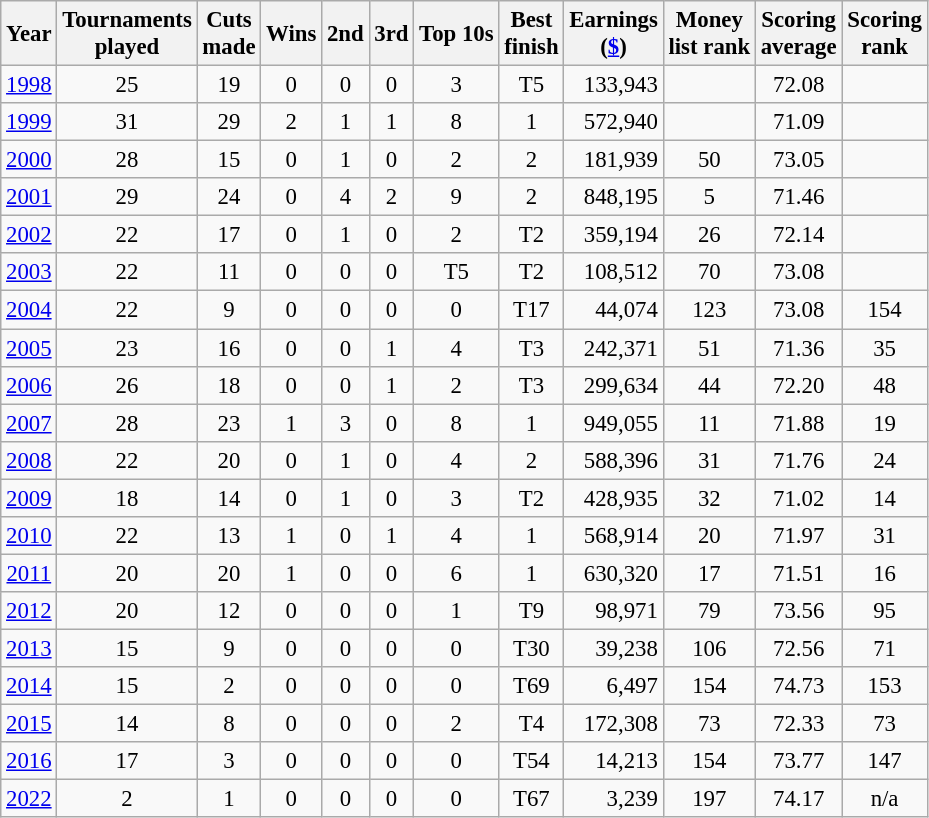<table class="wikitable" style="text-align:center; font-size: 95%;">
<tr>
<th>Year</th>
<th>Tournaments <br>played</th>
<th>Cuts <br>made</th>
<th>Wins</th>
<th>2nd</th>
<th>3rd</th>
<th>Top 10s</th>
<th>Best <br>finish</th>
<th>Earnings<br>(<a href='#'>$</a>)</th>
<th>Money <br>list rank</th>
<th>Scoring <br>average</th>
<th>Scoring <br>rank</th>
</tr>
<tr>
<td><a href='#'>1998</a></td>
<td>25</td>
<td>19</td>
<td>0</td>
<td>0</td>
<td>0</td>
<td>3</td>
<td>T5</td>
<td align="right">133,943</td>
<td></td>
<td>72.08</td>
<td></td>
</tr>
<tr>
<td><a href='#'>1999</a></td>
<td>31</td>
<td>29</td>
<td>2</td>
<td>1</td>
<td>1</td>
<td>8</td>
<td>1</td>
<td align="right">572,940</td>
<td></td>
<td>71.09</td>
<td></td>
</tr>
<tr>
<td><a href='#'>2000</a></td>
<td>28</td>
<td>15</td>
<td>0</td>
<td>1</td>
<td>0</td>
<td>2</td>
<td>2</td>
<td align="right">181,939</td>
<td>50</td>
<td>73.05</td>
<td></td>
</tr>
<tr>
<td><a href='#'>2001</a></td>
<td>29</td>
<td>24</td>
<td>0</td>
<td>4</td>
<td>2</td>
<td>9</td>
<td>2</td>
<td align="right">848,195</td>
<td>5</td>
<td>71.46</td>
<td></td>
</tr>
<tr>
<td><a href='#'>2002</a></td>
<td>22</td>
<td>17</td>
<td>0</td>
<td>1</td>
<td>0</td>
<td>2</td>
<td>T2</td>
<td align="right">359,194</td>
<td>26</td>
<td>72.14</td>
<td></td>
</tr>
<tr>
<td><a href='#'>2003</a></td>
<td>22</td>
<td>11</td>
<td>0</td>
<td>0</td>
<td>0</td>
<td>T5</td>
<td>T2</td>
<td align="right">108,512</td>
<td>70</td>
<td>73.08</td>
<td></td>
</tr>
<tr>
<td><a href='#'>2004</a></td>
<td>22</td>
<td>9</td>
<td>0</td>
<td>0</td>
<td>0</td>
<td>0</td>
<td>T17</td>
<td align="right">44,074</td>
<td>123</td>
<td>73.08</td>
<td>154</td>
</tr>
<tr>
<td><a href='#'>2005</a></td>
<td>23</td>
<td>16</td>
<td>0</td>
<td>0</td>
<td>1</td>
<td>4</td>
<td>T3</td>
<td align="right">242,371</td>
<td>51</td>
<td>71.36</td>
<td>35</td>
</tr>
<tr>
<td><a href='#'>2006</a></td>
<td>26</td>
<td>18</td>
<td>0</td>
<td>0</td>
<td>1</td>
<td>2</td>
<td>T3</td>
<td align="right">299,634</td>
<td>44</td>
<td>72.20</td>
<td>48</td>
</tr>
<tr>
<td><a href='#'>2007</a></td>
<td>28</td>
<td>23</td>
<td>1</td>
<td>3</td>
<td>0</td>
<td>8</td>
<td>1</td>
<td align="right">949,055</td>
<td>11</td>
<td>71.88</td>
<td>19</td>
</tr>
<tr>
<td><a href='#'>2008</a></td>
<td>22</td>
<td>20</td>
<td>0</td>
<td>1</td>
<td>0</td>
<td>4</td>
<td>2</td>
<td align="right">588,396</td>
<td>31</td>
<td>71.76</td>
<td>24</td>
</tr>
<tr>
<td><a href='#'>2009</a></td>
<td>18</td>
<td>14</td>
<td>0</td>
<td>1</td>
<td>0</td>
<td>3</td>
<td>T2</td>
<td align="right">428,935</td>
<td>32</td>
<td>71.02</td>
<td>14</td>
</tr>
<tr>
<td><a href='#'>2010</a></td>
<td>22</td>
<td>13</td>
<td>1</td>
<td>0</td>
<td>1</td>
<td>4</td>
<td>1</td>
<td align="right">568,914</td>
<td>20</td>
<td>71.97</td>
<td>31</td>
</tr>
<tr>
<td><a href='#'>2011</a></td>
<td>20</td>
<td>20</td>
<td>1</td>
<td>0</td>
<td>0</td>
<td>6</td>
<td>1</td>
<td align="right">630,320</td>
<td>17</td>
<td>71.51</td>
<td>16</td>
</tr>
<tr>
<td><a href='#'>2012</a></td>
<td>20</td>
<td>12</td>
<td>0</td>
<td>0</td>
<td>0</td>
<td>1</td>
<td>T9</td>
<td align="right">98,971</td>
<td>79</td>
<td>73.56</td>
<td>95</td>
</tr>
<tr>
<td><a href='#'>2013</a></td>
<td>15</td>
<td>9</td>
<td>0</td>
<td>0</td>
<td>0</td>
<td>0</td>
<td>T30</td>
<td align="right">39,238</td>
<td>106</td>
<td>72.56</td>
<td>71</td>
</tr>
<tr>
<td><a href='#'>2014</a></td>
<td>15</td>
<td>2</td>
<td>0</td>
<td>0</td>
<td>0</td>
<td>0</td>
<td>T69</td>
<td align=right>6,497</td>
<td>154</td>
<td>74.73</td>
<td>153</td>
</tr>
<tr>
<td><a href='#'>2015</a></td>
<td>14</td>
<td>8</td>
<td>0</td>
<td>0</td>
<td>0</td>
<td>2</td>
<td>T4</td>
<td align=right>172,308</td>
<td>73</td>
<td>72.33</td>
<td>73</td>
</tr>
<tr>
<td><a href='#'>2016</a></td>
<td>17</td>
<td>3</td>
<td>0</td>
<td>0</td>
<td>0</td>
<td>0</td>
<td>T54</td>
<td align=right>14,213</td>
<td>154</td>
<td>73.77</td>
<td>147</td>
</tr>
<tr>
<td><a href='#'>2022</a></td>
<td>2</td>
<td>1</td>
<td>0</td>
<td>0</td>
<td>0</td>
<td>0</td>
<td>T67</td>
<td align=right>3,239</td>
<td>197</td>
<td>74.17</td>
<td>n/a</td>
</tr>
</table>
